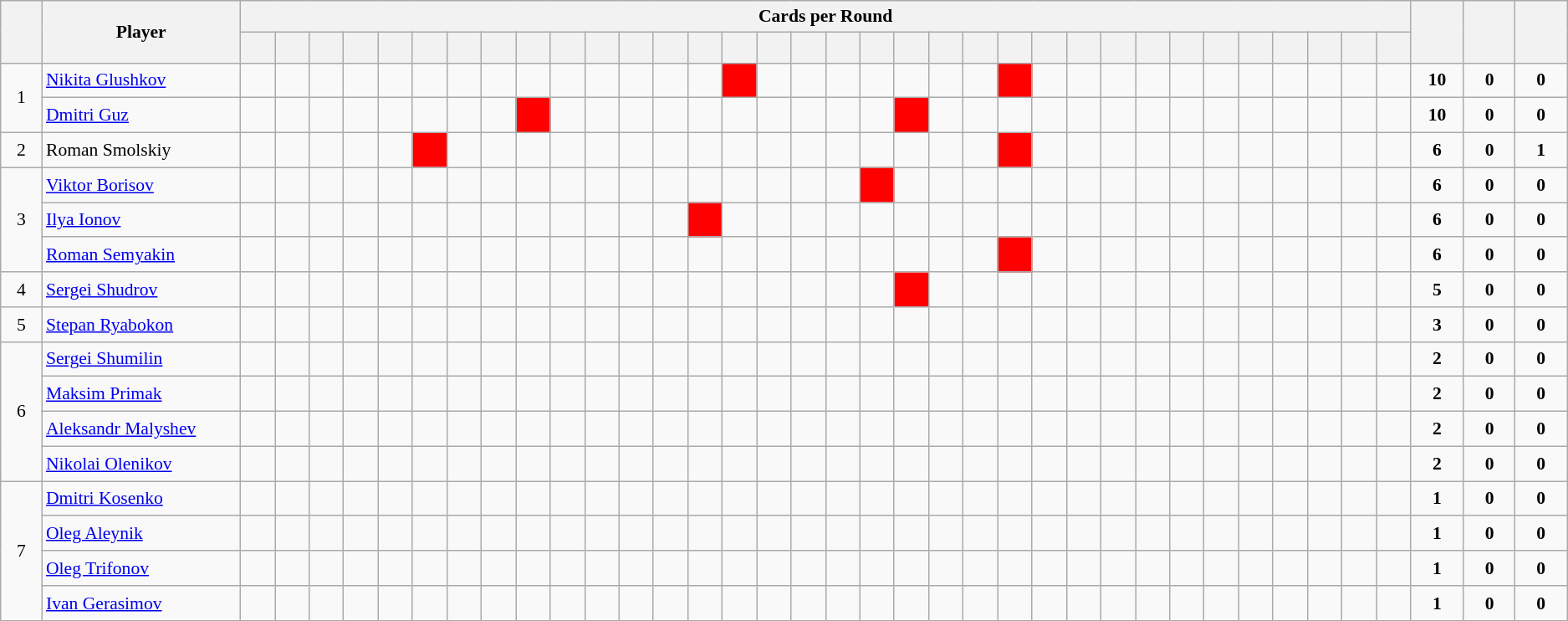<table class="wikitable" style="text-align:center; line-height: 90%; font-size:90%;">
<tr>
<th rowspan=2 width=30></th>
<th rowspan=2 width=170>Player</th>
<th colspan=34 height=18>Cards per Round</th>
<th rowspan=2 width=40></th>
<th rowspan=2 width=40></th>
<th rowspan=2 width=40></th>
</tr>
<tr>
<th width=25 height=18></th>
<th width=25></th>
<th width=25></th>
<th width=25></th>
<th width=25></th>
<th width=25></th>
<th width=25></th>
<th width=25></th>
<th width=25></th>
<th width=25></th>
<th width=25></th>
<th width=25></th>
<th width=25></th>
<th width=25></th>
<th width=25></th>
<th width=25></th>
<th width=25></th>
<th width=25></th>
<th width=25></th>
<th width=25></th>
<th width=25></th>
<th width=25></th>
<th width=25></th>
<th width=25></th>
<th width=25></th>
<th width=25></th>
<th width=25></th>
<th width=25></th>
<th width=25></th>
<th width=25></th>
<th width=25></th>
<th width=25></th>
<th width=25></th>
<th width=25></th>
</tr>
<tr>
<td rowspan=2>1</td>
<td align=left height=21> <a href='#'>Nikita Glushkov</a></td>
<td></td>
<td></td>
<td></td>
<td></td>
<td></td>
<td></td>
<td></td>
<td></td>
<td></td>
<td></td>
<td></td>
<td></td>
<td></td>
<td></td>
<td bgcolor=#FF0000></td>
<td></td>
<td></td>
<td></td>
<td></td>
<td></td>
<td></td>
<td></td>
<td bgcolor=#FF0000></td>
<td></td>
<td></td>
<td></td>
<td></td>
<td></td>
<td></td>
<td></td>
<td></td>
<td></td>
<td></td>
<td></td>
<td><strong>10</strong></td>
<td><strong>0</strong></td>
<td><strong>0</strong></td>
</tr>
<tr>
<td align=left height=21> <a href='#'>Dmitri Guz</a></td>
<td></td>
<td></td>
<td></td>
<td></td>
<td></td>
<td></td>
<td></td>
<td></td>
<td bgcolor=#FF0000></td>
<td></td>
<td></td>
<td></td>
<td></td>
<td></td>
<td></td>
<td></td>
<td></td>
<td></td>
<td></td>
<td bgcolor=#FF0000></td>
<td></td>
<td></td>
<td></td>
<td></td>
<td></td>
<td></td>
<td></td>
<td></td>
<td></td>
<td></td>
<td></td>
<td></td>
<td></td>
<td></td>
<td><strong>10</strong></td>
<td><strong>0</strong></td>
<td><strong>0</strong></td>
</tr>
<tr>
<td>2</td>
<td align=left height=21> Roman Smolskiy</td>
<td></td>
<td></td>
<td></td>
<td></td>
<td></td>
<td bgcolor=#FF0000></td>
<td></td>
<td></td>
<td></td>
<td></td>
<td></td>
<td></td>
<td></td>
<td></td>
<td></td>
<td></td>
<td></td>
<td></td>
<td></td>
<td></td>
<td></td>
<td></td>
<td bgcolor=#FF0000></td>
<td></td>
<td></td>
<td></td>
<td></td>
<td></td>
<td></td>
<td></td>
<td></td>
<td></td>
<td></td>
<td></td>
<td><strong>6</strong></td>
<td><strong>0</strong></td>
<td><strong>1</strong></td>
</tr>
<tr>
<td rowspan=3>3</td>
<td align=left height=21> <a href='#'>Viktor Borisov</a></td>
<td></td>
<td></td>
<td></td>
<td></td>
<td></td>
<td></td>
<td></td>
<td></td>
<td></td>
<td></td>
<td></td>
<td></td>
<td></td>
<td></td>
<td></td>
<td></td>
<td></td>
<td></td>
<td bgcolor=#FF0000></td>
<td></td>
<td></td>
<td></td>
<td></td>
<td></td>
<td></td>
<td></td>
<td></td>
<td></td>
<td></td>
<td></td>
<td></td>
<td></td>
<td></td>
<td></td>
<td><strong>6</strong></td>
<td><strong>0</strong></td>
<td><strong>0</strong></td>
</tr>
<tr>
<td align=left height=21> <a href='#'>Ilya Ionov</a></td>
<td></td>
<td></td>
<td></td>
<td></td>
<td></td>
<td></td>
<td></td>
<td></td>
<td></td>
<td></td>
<td></td>
<td></td>
<td></td>
<td bgcolor=#FF0000></td>
<td></td>
<td></td>
<td></td>
<td></td>
<td></td>
<td></td>
<td></td>
<td></td>
<td></td>
<td></td>
<td></td>
<td></td>
<td></td>
<td></td>
<td></td>
<td></td>
<td></td>
<td></td>
<td></td>
<td></td>
<td><strong>6</strong></td>
<td><strong>0</strong></td>
<td><strong>0</strong></td>
</tr>
<tr>
<td align=left height=21> <a href='#'>Roman Semyakin</a></td>
<td></td>
<td></td>
<td></td>
<td></td>
<td></td>
<td></td>
<td></td>
<td></td>
<td></td>
<td></td>
<td></td>
<td></td>
<td></td>
<td></td>
<td></td>
<td></td>
<td></td>
<td></td>
<td></td>
<td></td>
<td></td>
<td></td>
<td bgcolor=#FF0000></td>
<td></td>
<td></td>
<td></td>
<td></td>
<td></td>
<td></td>
<td></td>
<td></td>
<td></td>
<td></td>
<td></td>
<td><strong>6</strong></td>
<td><strong>0</strong></td>
<td><strong>0</strong></td>
</tr>
<tr>
<td>4</td>
<td align=left height=21> <a href='#'>Sergei Shudrov</a></td>
<td></td>
<td></td>
<td></td>
<td></td>
<td></td>
<td></td>
<td></td>
<td></td>
<td></td>
<td></td>
<td></td>
<td></td>
<td></td>
<td></td>
<td></td>
<td></td>
<td></td>
<td></td>
<td></td>
<td bgcolor=#FF0000></td>
<td></td>
<td></td>
<td></td>
<td></td>
<td></td>
<td></td>
<td></td>
<td></td>
<td></td>
<td></td>
<td></td>
<td></td>
<td></td>
<td></td>
<td><strong>5</strong></td>
<td><strong>0</strong></td>
<td><strong>0</strong></td>
</tr>
<tr>
<td>5</td>
<td align=left height=21> <a href='#'>Stepan Ryabokon</a></td>
<td></td>
<td></td>
<td></td>
<td></td>
<td></td>
<td></td>
<td></td>
<td></td>
<td></td>
<td></td>
<td></td>
<td></td>
<td></td>
<td></td>
<td></td>
<td></td>
<td></td>
<td></td>
<td></td>
<td></td>
<td></td>
<td></td>
<td></td>
<td></td>
<td></td>
<td></td>
<td></td>
<td></td>
<td></td>
<td></td>
<td></td>
<td></td>
<td></td>
<td></td>
<td><strong>3</strong></td>
<td><strong>0</strong></td>
<td><strong>0</strong></td>
</tr>
<tr>
<td rowspan=4>6</td>
<td align=left height=21> <a href='#'>Sergei Shumilin</a></td>
<td></td>
<td></td>
<td></td>
<td></td>
<td></td>
<td></td>
<td></td>
<td></td>
<td></td>
<td></td>
<td></td>
<td></td>
<td></td>
<td></td>
<td></td>
<td></td>
<td></td>
<td></td>
<td></td>
<td></td>
<td></td>
<td></td>
<td></td>
<td></td>
<td></td>
<td></td>
<td></td>
<td></td>
<td></td>
<td></td>
<td></td>
<td></td>
<td></td>
<td></td>
<td><strong>2</strong></td>
<td><strong>0</strong></td>
<td><strong>0</strong></td>
</tr>
<tr>
<td align=left height=21> <a href='#'>Maksim Primak</a></td>
<td></td>
<td></td>
<td></td>
<td></td>
<td></td>
<td></td>
<td></td>
<td></td>
<td></td>
<td></td>
<td></td>
<td></td>
<td></td>
<td></td>
<td></td>
<td></td>
<td></td>
<td></td>
<td></td>
<td></td>
<td></td>
<td></td>
<td></td>
<td></td>
<td></td>
<td></td>
<td></td>
<td></td>
<td></td>
<td></td>
<td></td>
<td></td>
<td></td>
<td></td>
<td><strong>2</strong></td>
<td><strong>0</strong></td>
<td><strong>0</strong></td>
</tr>
<tr>
<td align=left height=21> <a href='#'>Aleksandr Malyshev</a></td>
<td></td>
<td></td>
<td></td>
<td></td>
<td></td>
<td></td>
<td></td>
<td></td>
<td></td>
<td></td>
<td></td>
<td></td>
<td></td>
<td></td>
<td></td>
<td></td>
<td></td>
<td></td>
<td></td>
<td></td>
<td></td>
<td></td>
<td></td>
<td></td>
<td></td>
<td></td>
<td></td>
<td></td>
<td></td>
<td></td>
<td></td>
<td></td>
<td></td>
<td></td>
<td><strong>2</strong></td>
<td><strong>0</strong></td>
<td><strong>0</strong></td>
</tr>
<tr>
<td align=left height=21> <a href='#'>Nikolai Olenikov</a></td>
<td></td>
<td></td>
<td></td>
<td></td>
<td></td>
<td></td>
<td></td>
<td></td>
<td></td>
<td></td>
<td></td>
<td></td>
<td></td>
<td></td>
<td></td>
<td></td>
<td></td>
<td></td>
<td></td>
<td></td>
<td></td>
<td></td>
<td></td>
<td></td>
<td></td>
<td></td>
<td></td>
<td></td>
<td></td>
<td></td>
<td></td>
<td></td>
<td></td>
<td></td>
<td><strong>2</strong></td>
<td><strong>0</strong></td>
<td><strong>0</strong></td>
</tr>
<tr>
<td rowspan=4>7</td>
<td align=left height=21> <a href='#'>Dmitri Kosenko</a></td>
<td></td>
<td></td>
<td></td>
<td></td>
<td></td>
<td></td>
<td></td>
<td></td>
<td></td>
<td></td>
<td></td>
<td></td>
<td></td>
<td></td>
<td></td>
<td></td>
<td></td>
<td></td>
<td></td>
<td></td>
<td></td>
<td></td>
<td></td>
<td></td>
<td></td>
<td></td>
<td></td>
<td></td>
<td></td>
<td></td>
<td></td>
<td></td>
<td></td>
<td></td>
<td><strong>1</strong></td>
<td><strong>0</strong></td>
<td><strong>0</strong></td>
</tr>
<tr>
<td align=left height=21> <a href='#'>Oleg Aleynik</a></td>
<td></td>
<td></td>
<td></td>
<td></td>
<td></td>
<td></td>
<td></td>
<td></td>
<td></td>
<td></td>
<td></td>
<td></td>
<td></td>
<td></td>
<td></td>
<td></td>
<td></td>
<td></td>
<td></td>
<td></td>
<td></td>
<td></td>
<td></td>
<td></td>
<td></td>
<td></td>
<td></td>
<td></td>
<td></td>
<td></td>
<td></td>
<td></td>
<td></td>
<td></td>
<td><strong>1</strong></td>
<td><strong>0</strong></td>
<td><strong>0</strong></td>
</tr>
<tr>
<td align=left height=21> <a href='#'>Oleg Trifonov</a></td>
<td></td>
<td></td>
<td></td>
<td></td>
<td></td>
<td></td>
<td></td>
<td></td>
<td></td>
<td></td>
<td></td>
<td></td>
<td></td>
<td></td>
<td></td>
<td></td>
<td></td>
<td></td>
<td></td>
<td></td>
<td></td>
<td></td>
<td></td>
<td></td>
<td></td>
<td></td>
<td></td>
<td></td>
<td></td>
<td></td>
<td></td>
<td></td>
<td></td>
<td></td>
<td><strong>1</strong></td>
<td><strong>0</strong></td>
<td><strong>0</strong></td>
</tr>
<tr>
<td align=left height=21> <a href='#'>Ivan Gerasimov</a></td>
<td></td>
<td></td>
<td></td>
<td></td>
<td></td>
<td></td>
<td></td>
<td></td>
<td></td>
<td></td>
<td></td>
<td></td>
<td></td>
<td></td>
<td></td>
<td></td>
<td></td>
<td></td>
<td></td>
<td></td>
<td></td>
<td></td>
<td></td>
<td></td>
<td></td>
<td></td>
<td></td>
<td></td>
<td></td>
<td></td>
<td></td>
<td></td>
<td></td>
<td></td>
<td><strong>1</strong></td>
<td><strong>0</strong></td>
<td><strong>0</strong></td>
</tr>
</table>
